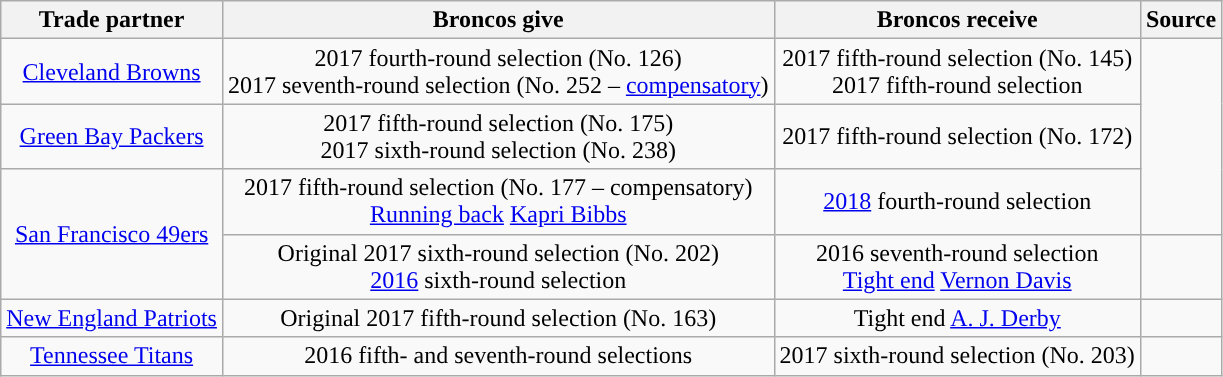<table class="wikitable" style="text-align:center">
<tr>
<th>Trade partner</th>
<th>Broncos give</th>
<th>Broncos receive</th>
<th>Source</th>
</tr>
<tr>
<td><a href='#'>Cleveland Browns</a></td>
<td>2017 fourth-round selection (No. 126)<br>2017 seventh-round selection (No. 252 – <a href='#'>compensatory</a>)</td>
<td>2017 fifth-round selection (No. 145)<br>2017 fifth-round selection </td>
<td rowspan=3></td>
</tr>
<tr>
<td><a href='#'>Green Bay Packers</a></td>
<td>2017 fifth-round selection (No. 175)<br>2017 sixth-round selection (No. 238)</td>
<td>2017 fifth-round selection (No. 172)</td>
</tr>
<tr>
<td rowspan=2><a href='#'>San Francisco 49ers</a></td>
<td>2017 fifth-round selection (No. 177 – compensatory)<br><a href='#'>Running back</a> <a href='#'>Kapri Bibbs</a></td>
<td><a href='#'>2018</a> fourth-round selection</td>
</tr>
<tr>
<td>Original 2017 sixth-round selection (No. 202)<br><a href='#'>2016</a> sixth-round selection</td>
<td>2016 seventh-round selection<br><a href='#'>Tight end</a> <a href='#'>Vernon Davis</a></td>
<td></td>
</tr>
<tr>
<td><a href='#'>New England Patriots</a></td>
<td>Original 2017 fifth-round selection (No. 163)</td>
<td>Tight end <a href='#'>A. J. Derby</a></td>
<td></td>
</tr>
<tr>
<td><a href='#'>Tennessee Titans</a></td>
<td>2016 fifth- and seventh-round selections</td>
<td>2017 sixth-round selection (No. 203)</td>
<td></td>
</tr>
</table>
